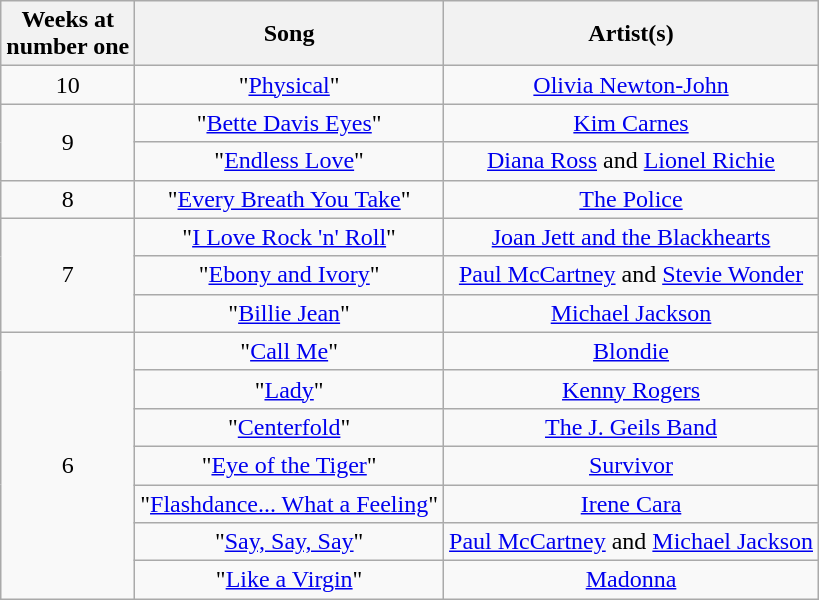<table class="wikitable sortable" style="text-align:center;">
<tr>
<th>Weeks at<br>number one</th>
<th>Song</th>
<th>Artist(s)</th>
</tr>
<tr>
<td>10</td>
<td>"<a href='#'>Physical</a>"</td>
<td><a href='#'>Olivia Newton-John</a></td>
</tr>
<tr>
<td rowspan="2">9</td>
<td>"<a href='#'>Bette Davis Eyes</a>"</td>
<td><a href='#'>Kim Carnes</a></td>
</tr>
<tr>
<td>"<a href='#'>Endless Love</a>"</td>
<td><a href='#'>Diana Ross</a> and <a href='#'>Lionel Richie</a></td>
</tr>
<tr>
<td>8</td>
<td>"<a href='#'>Every Breath You Take</a>"</td>
<td><a href='#'>The Police</a></td>
</tr>
<tr>
<td rowspan="3">7</td>
<td>"<a href='#'>I Love Rock 'n' Roll</a>"</td>
<td><a href='#'>Joan Jett and the Blackhearts</a></td>
</tr>
<tr>
<td>"<a href='#'>Ebony and Ivory</a>"</td>
<td><a href='#'>Paul McCartney</a> and <a href='#'>Stevie Wonder</a></td>
</tr>
<tr>
<td>"<a href='#'>Billie Jean</a>"</td>
<td><a href='#'>Michael Jackson</a></td>
</tr>
<tr>
<td rowspan="7">6</td>
<td>"<a href='#'>Call Me</a>"</td>
<td><a href='#'>Blondie</a></td>
</tr>
<tr>
<td>"<a href='#'>Lady</a>"</td>
<td><a href='#'>Kenny Rogers</a></td>
</tr>
<tr>
<td>"<a href='#'>Centerfold</a>"</td>
<td><a href='#'>The J. Geils Band</a></td>
</tr>
<tr>
<td>"<a href='#'>Eye of the Tiger</a>"</td>
<td><a href='#'>Survivor</a></td>
</tr>
<tr>
<td>"<a href='#'>Flashdance... What a Feeling</a>"</td>
<td><a href='#'>Irene Cara</a></td>
</tr>
<tr>
<td>"<a href='#'>Say, Say, Say</a>"</td>
<td><a href='#'>Paul McCartney</a> and <a href='#'>Michael Jackson</a></td>
</tr>
<tr>
<td>"<a href='#'>Like a Virgin</a>"</td>
<td><a href='#'>Madonna</a></td>
</tr>
</table>
